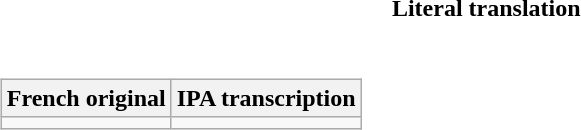<table>
<tr>
<th></th>
<th>Literal translation</th>
</tr>
<tr style="white-space:nowrap;">
<td><br><table class="wikitable">
<tr>
<th>French original</th>
<th>IPA transcription</th>
</tr>
<tr style="vertical-align:top; white-space:nowrap;">
<td></td>
<td></td>
</tr>
</table>
</td>
<td></td>
</tr>
</table>
